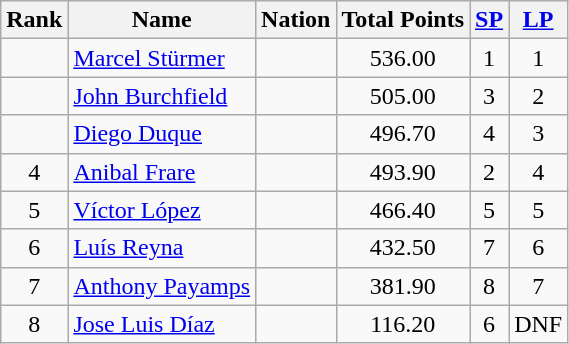<table class="wikitable sortable">
<tr>
<th>Rank</th>
<th>Name</th>
<th>Nation</th>
<th>Total Points</th>
<th><a href='#'>SP</a></th>
<th><a href='#'>LP</a></th>
</tr>
<tr>
<td align="center"></td>
<td><a href='#'>Marcel Stürmer</a></td>
<td></td>
<td align="center">536.00</td>
<td align="center">1</td>
<td align="center">1</td>
</tr>
<tr>
<td align="center"></td>
<td><a href='#'>John Burchfield</a></td>
<td></td>
<td align="center">505.00</td>
<td align="center">3</td>
<td align="center">2</td>
</tr>
<tr>
<td align="center"></td>
<td><a href='#'>Diego Duque</a></td>
<td></td>
<td align="center">496.70</td>
<td align="center">4</td>
<td align="center">3</td>
</tr>
<tr>
<td align="center">4</td>
<td><a href='#'>Anibal Frare</a></td>
<td></td>
<td align="center">493.90</td>
<td align="center">2</td>
<td align="center">4</td>
</tr>
<tr>
<td align="center">5</td>
<td><a href='#'>Víctor López</a></td>
<td></td>
<td align="center">466.40</td>
<td align="center">5</td>
<td align="center">5</td>
</tr>
<tr>
<td align="center">6</td>
<td><a href='#'>Luís Reyna</a></td>
<td></td>
<td align="center">432.50</td>
<td align="center">7</td>
<td align="center">6</td>
</tr>
<tr>
<td align="center">7</td>
<td><a href='#'>Anthony Payamps</a></td>
<td></td>
<td align="center">381.90</td>
<td align="center">8</td>
<td align="center">7</td>
</tr>
<tr>
<td align=center>8</td>
<td><a href='#'>Jose Luis Díaz</a></td>
<td></td>
<td align="center">116.20</td>
<td align="center">6</td>
<td align="center">DNF</td>
</tr>
</table>
